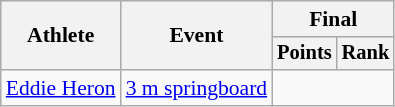<table class="wikitable" style="font-size:90%;">
<tr>
<th rowspan=2>Athlete</th>
<th rowspan=2>Event</th>
<th colspan=2>Final</th>
</tr>
<tr style="font-size:95%">
<th>Points</th>
<th>Rank</th>
</tr>
<tr align=center>
<td align=left><a href='#'>Eddie Heron</a></td>
<td align=left><a href='#'>3 m springboard</a></td>
<td colspan=2></td>
</tr>
</table>
